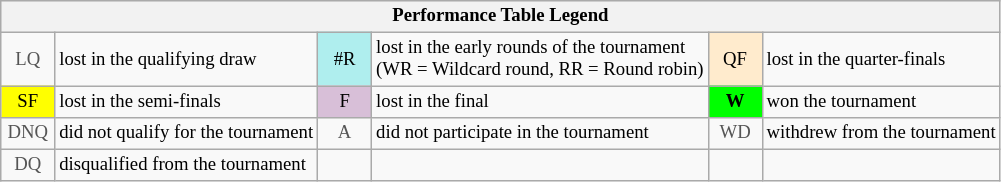<table class="wikitable" style="font-size:78%;">
<tr bgcolor="#efefef">
<th colspan="6">Performance Table Legend</th>
</tr>
<tr>
<td align="center" style="color:#555555;" width="30">LQ</td>
<td>lost in the qualifying draw</td>
<td align="center" style="background:#afeeee;">#R</td>
<td>lost in the early rounds of the tournament<br>(WR = Wildcard round, RR = Round robin)</td>
<td align="center" style="background:#ffebcd;">QF</td>
<td>lost in the quarter-finals</td>
</tr>
<tr>
<td align="center" style="background:yellow;">SF</td>
<td>lost in the semi-finals</td>
<td align="center" style="background:#D8BFD8;">F</td>
<td>lost in the final</td>
<td align="center" style="background:#00ff00;"><strong>W</strong></td>
<td>won the tournament</td>
</tr>
<tr>
<td align="center" style="color:#555555;" width="30">DNQ</td>
<td>did not qualify for the tournament</td>
<td align="center" style="color:#555555;" width="30">A</td>
<td>did not participate in the tournament</td>
<td align="center" style="color:#555555;" width="30">WD</td>
<td>withdrew from the tournament</td>
</tr>
<tr>
<td align="center" style="color:#555555;" width="30">DQ</td>
<td>disqualified from the tournament</td>
<td></td>
<td></td>
<td></td>
<td></td>
</tr>
</table>
